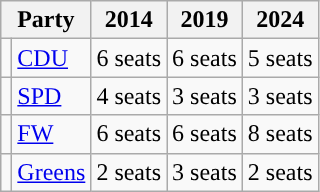<table class="wikitable">
<tr>
<th colspan="2">Party</th>
<th>2014</th>
<th>2019</th>
<th>2024</th>
</tr>
<tr>
<td></td>
<td><a href='#'>CDU</a></td>
<td>6 seats</td>
<td>6 seats</td>
<td>5 seats</td>
</tr>
<tr>
<td></td>
<td><a href='#'>SPD</a></td>
<td>4 seats</td>
<td>3 seats</td>
<td>3 seats</td>
</tr>
<tr>
<td></td>
<td><a href='#'>FW</a></td>
<td>6 seats</td>
<td>6 seats</td>
<td>8 seats</td>
</tr>
<tr>
<td></td>
<td><a href='#'>Greens</a></td>
<td>2 seats</td>
<td>3 seats</td>
<td>2 seats</td>
</tr>
</table>
